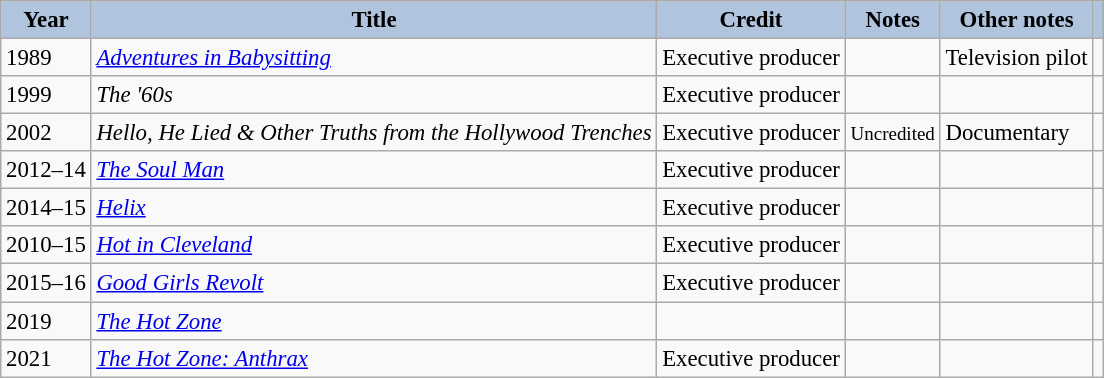<table class="wikitable" style="font-size:95%;">
<tr>
<th style="background:#B0C4DE;">Year</th>
<th style="background:#B0C4DE;">Title</th>
<th style="background:#B0C4DE;">Credit</th>
<th style="background:#B0C4DE;">Notes</th>
<th style="background:#B0C4DE;">Other notes</th>
<th style="background:#B0C4DE;"></th>
</tr>
<tr>
<td>1989</td>
<td><em><a href='#'>Adventures in Babysitting</a></em></td>
<td>Executive producer</td>
<td></td>
<td>Television pilot</td>
<td></td>
</tr>
<tr>
<td>1999</td>
<td><em>The '60s</em></td>
<td>Executive producer</td>
<td></td>
<td></td>
<td></td>
</tr>
<tr>
<td>2002</td>
<td><em>Hello, He Lied & Other Truths from the Hollywood Trenches</em></td>
<td>Executive producer</td>
<td><small>Uncredited</small></td>
<td>Documentary</td>
<td></td>
</tr>
<tr>
<td>2012–14</td>
<td><em><a href='#'>The Soul Man</a></em></td>
<td>Executive producer</td>
<td></td>
<td></td>
<td></td>
</tr>
<tr>
<td>2014–15</td>
<td><em><a href='#'>Helix</a></em></td>
<td>Executive producer</td>
<td></td>
<td></td>
<td></td>
</tr>
<tr>
<td>2010–15</td>
<td><em><a href='#'>Hot in Cleveland</a></em></td>
<td>Executive producer</td>
<td></td>
<td></td>
<td></td>
</tr>
<tr>
<td>2015–16</td>
<td><em><a href='#'>Good Girls Revolt</a></em></td>
<td>Executive producer</td>
<td></td>
<td></td>
<td></td>
</tr>
<tr>
<td>2019</td>
<td><em><a href='#'>The Hot Zone</a></em></td>
<td></td>
<td></td>
<td></td>
<td></td>
</tr>
<tr>
<td>2021</td>
<td><em><a href='#'>The Hot Zone: Anthrax</a></em></td>
<td>Executive producer</td>
<td></td>
<td></td>
<td></td>
</tr>
</table>
